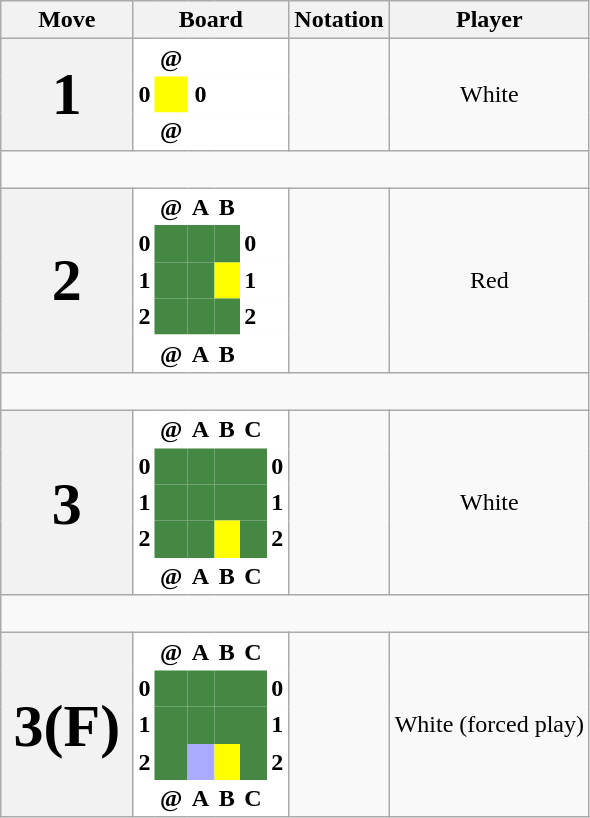<table class="wikitable" style="font-size:100%;text-align:center;">
<tr>
<th>Move</th>
<th colspan=6>Board</th>
<th>Notation</th>
<th>Player</th>
</tr>
<tr>
<th style="font-size:250%;" rowspan=3>1</th>
<td style="background:#fff;border:0px;"> </td>
<td style="background:#fff;border:0px;"><strong>@</strong></td>
<td style="background:#fff;border:0px;"> </td>
<td style="background:#fff;border:0px;" colspan=3> </td>
<td rowspan=3></td>
<td rowspan=3>White</td>
</tr>
<tr>
<td style="background:#fff;border:0px;"><strong>0</strong></td>
<td style="background:#ff0;border:0px;"></td>
<td style="background:#fff;border:0px;"><strong>0</strong></td>
<td style="background:#fff;border:0px;" colspan=3> </td>
</tr>
<tr>
<td style="background:#fff;border:0px;"> </td>
<td style="background:#fff;border:0px;"><strong>@</strong></td>
<td style="background:#fff;border:0px;"> </td>
<td style="background:#fff;border:0px;" colspan=3> </td>
</tr>
<tr>
<td colspan=9> </td>
</tr>
<tr>
<th style="font-size:250%;" rowspan=5>2</th>
<td style="background:#fff;border:0px;"> </td>
<td style="background:#fff;border:0px;"><strong>@</strong></td>
<td style="background:#fff;border:0px;"><strong>A</strong></td>
<td style="background:#fff;border:0px;"><strong>B</strong></td>
<td style="background:#fff;border:0px;" colspan=2> </td>
<td rowspan=5></td>
<td rowspan=5>Red</td>
</tr>
<tr>
<td style="background:#fff;border:0px;height=50px;"><strong>0</strong></td>
<td style="background:#484;border:0px;"> </td>
<td style="background:#484;border:0px;"> </td>
<td style="background:#484;border:0px;"> </td>
<td style="background:#fff;border:0px;text-align:left;" colspan=2><strong>0</strong></td>
</tr>
<tr>
<td style="background:#fff;border:0px;"><strong>1</strong></td>
<td style="background:#484;border:0px;"> </td>
<td style="background:#484;border:0px;"></td>
<td style="background:#ff0;border:0px;"></td>
<td style="background:#fff;border:0px;text-align:left;" colspan=2><strong>1</strong></td>
</tr>
<tr>
<td style="background:#fff;border:0px;height=50px;"><strong>2</strong></td>
<td style="background:#484;border:0px;"> </td>
<td style="background:#484;border:0px;"> </td>
<td style="background:#484;border:0px;"> </td>
<td style="background:#fff;border:0px;text-align:left;" colspan=2><strong>2</strong></td>
</tr>
<tr>
<td style="background:#fff;border:0px;"> </td>
<td style="background:#fff;border:0px;"><strong>@</strong></td>
<td style="background:#fff;border:0px;"><strong>A</strong></td>
<td style="background:#fff;border:0px;"><strong>B</strong></td>
<td style="background:#fff;border:0px;" colspan=2> </td>
</tr>
<tr>
<td colspan=9> </td>
</tr>
<tr>
<th style="font-size:250%;" rowspan=5>3</th>
<td style="background:#fff;border:0px;"> </td>
<td style="background:#fff;border:0px;"><strong>@</strong></td>
<td style="background:#fff;border:0px;"><strong>A</strong></td>
<td style="background:#fff;border:0px;"><strong>B</strong></td>
<td style="background:#fff;border:0px;"><strong>C</strong></td>
<td style="background:#fff;border:0px;"> </td>
<td rowspan=5></td>
<td rowspan=5>White</td>
</tr>
<tr>
<td style="background:#fff;border:0px;height=50px;"><strong>0</strong></td>
<td style="background:#484;border:0px;"> </td>
<td style="background:#484;border:0px;"> </td>
<td style="background:#484;border:0px;"> </td>
<td style="background:#484;border:0px;"></td>
<td style="background:#fff;border:0px;"><strong>0</strong></td>
</tr>
<tr>
<td style="background:#fff;border:0px;"><strong>1</strong></td>
<td style="background:#484;border:0px;"> </td>
<td style="background:#484;border:0px;"></td>
<td style="background:#484;border:0px;"></td>
<td style="background:#484;border:0px;"> </td>
<td style="background:#fff;border:0px;"><strong>1</strong></td>
</tr>
<tr>
<td style="background:#fff;border:0px;height=50px;"><strong>2</strong></td>
<td style="background:#484;border:0px;"> </td>
<td style="background:#484;border:0px;"> </td>
<td style="background:#ff0;border:0px;"></td>
<td style="background:#484;border:0px;"> </td>
<td style="background:#fff;border:0px;"><strong>2</strong></td>
</tr>
<tr>
<td style="background:#fff;border:0px;"> </td>
<td style="background:#fff;border:0px;"><strong>@</strong></td>
<td style="background:#fff;border:0px;"><strong>A</strong></td>
<td style="background:#fff;border:0px;"><strong>B</strong></td>
<td style="background:#fff;border:0px;"><strong>C</strong></td>
<td style="background:#fff;border:0px;"> </td>
</tr>
<tr>
<td colspan=9> </td>
</tr>
<tr>
<th style="font-size:250%;" rowspan=5>3(F)</th>
<td style="background:#fff;border:0px;"> </td>
<td style="background:#fff;border:0px;"><strong>@</strong></td>
<td style="background:#fff;border:0px;"><strong>A</strong></td>
<td style="background:#fff;border:0px;"><strong>B</strong></td>
<td style="background:#fff;border:0px;"><strong>C</strong></td>
<td style="background:#fff;border:0px;"> </td>
<td rowspan=5></td>
<td rowspan=5>White (forced play)</td>
</tr>
<tr>
<td style="background:#fff;border:0px;height=50px;"><strong>0</strong></td>
<td style="background:#484;border:0px;"> </td>
<td style="background:#484;border:0px;"> </td>
<td style="background:#484;border:0px;"> </td>
<td style="background:#484;border:0px;"> </td>
<td style="background:#fff;border:0px;"><strong>0</strong></td>
</tr>
<tr>
<td style="background:#fff;border:0px;"><strong>1</strong></td>
<td style="background:#484;border:0px;"> </td>
<td style="background:#484;border:0px;"></td>
<td style="background:#484;border:0px;"></td>
<td style="background:#484;border:0px;"> </td>
<td style="background:#fff;border:0px;"><strong>1</strong></td>
</tr>
<tr>
<td style="background:#fff;border:0px;height=50px;"><strong>2</strong></td>
<td style="background:#484;border:0px;"> </td>
<td style="background:#aaf;border:0px;"></td>
<td style="background:#ff0;border:0px;"></td>
<td style="background:#484;border:0px;"> </td>
<td style="background:#fff;border:0px;"><strong>2</strong></td>
</tr>
<tr>
<td style="background:#fff;border:0px;"> </td>
<td style="background:#fff;border:0px;"><strong>@</strong></td>
<td style="background:#fff;border:0px;"><strong>A</strong></td>
<td style="background:#fff;border:0px;"><strong>B</strong></td>
<td style="background:#fff;border:0px;"><strong>C</strong></td>
<td style="background:#fff;border:0px;"> </td>
</tr>
</table>
